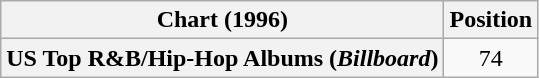<table class="wikitable plainrowheaders" style="text-align:center">
<tr>
<th scope="col">Chart (1996)</th>
<th scope="col">Position</th>
</tr>
<tr>
<th scope="row">US Top R&B/Hip-Hop Albums (<em>Billboard</em>)</th>
<td>74</td>
</tr>
</table>
